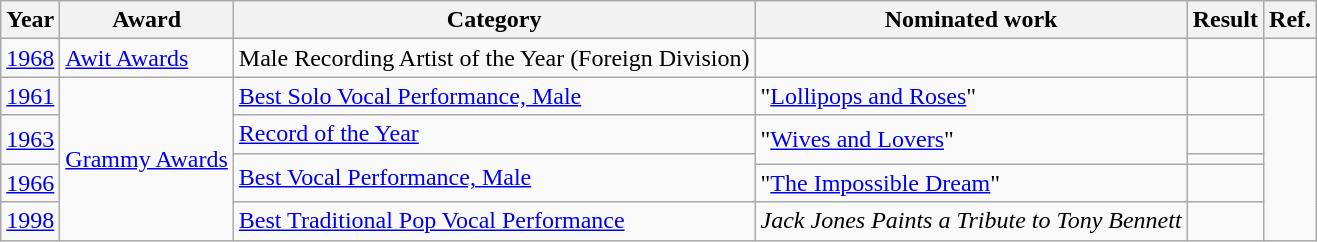<table class="wikitable plainrowheaders">
<tr>
<th>Year</th>
<th>Award</th>
<th>Category</th>
<th>Nominated work</th>
<th>Result</th>
<th>Ref.</th>
</tr>
<tr>
<td><a href='#'>1968</a></td>
<td><a href='#'>Awit Awards</a></td>
<td>Male Recording Artist of the Year (Foreign Division)</td>
<td></td>
<td></td>
<td align="center"></td>
</tr>
<tr>
<td><a href='#'>1961</a></td>
<td rowspan="5"><a href='#'>Grammy Awards</a></td>
<td><a href='#'>Best Solo Vocal Performance, Male</a></td>
<td>"<a href='#'>Lollipops and Roses</a>"</td>
<td></td>
<td align="center" rowspan="5"></td>
</tr>
<tr>
<td rowspan="2"><a href='#'>1963</a></td>
<td><a href='#'>Record of the Year</a></td>
<td rowspan="2">"<a href='#'>Wives and Lovers</a>"</td>
<td></td>
</tr>
<tr>
<td rowspan="2"><a href='#'>Best Vocal Performance, Male</a></td>
<td></td>
</tr>
<tr>
<td><a href='#'>1966</a></td>
<td>"<a href='#'>The Impossible Dream</a>"</td>
<td></td>
</tr>
<tr>
<td><a href='#'>1998</a></td>
<td><a href='#'>Best Traditional Pop Vocal Performance</a></td>
<td><em>Jack Jones Paints a Tribute to Tony Bennett</em></td>
<td></td>
</tr>
</table>
